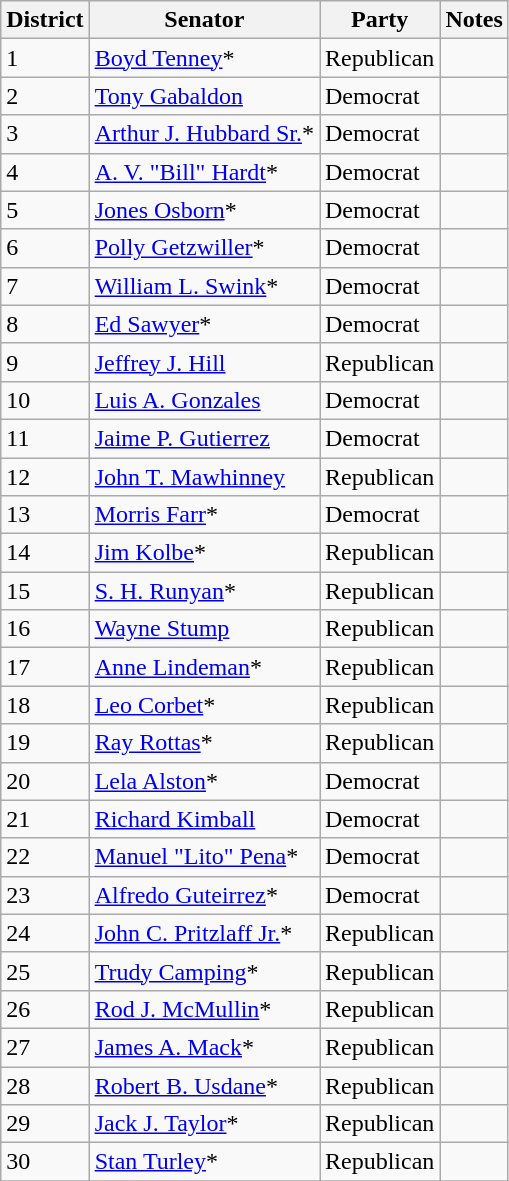<table class=wikitable>
<tr>
<th>District</th>
<th>Senator</th>
<th>Party</th>
<th>Notes</th>
</tr>
<tr>
<td>1</td>
<td><a href='#'>Boyd Tenney</a>*</td>
<td>Republican</td>
<td></td>
</tr>
<tr>
<td>2</td>
<td><a href='#'>Tony Gabaldon</a></td>
<td>Democrat</td>
<td></td>
</tr>
<tr>
<td>3</td>
<td><a href='#'>Arthur J. Hubbard Sr.</a>*</td>
<td>Democrat</td>
<td></td>
</tr>
<tr>
<td>4</td>
<td><a href='#'>A. V. "Bill" Hardt</a>*</td>
<td>Democrat</td>
<td></td>
</tr>
<tr>
<td>5</td>
<td><a href='#'>Jones Osborn</a>*</td>
<td>Democrat</td>
<td></td>
</tr>
<tr>
<td>6</td>
<td><a href='#'>Polly Getzwiller</a>*</td>
<td>Democrat</td>
<td></td>
</tr>
<tr>
<td>7</td>
<td><a href='#'>William L. Swink</a>*</td>
<td>Democrat</td>
<td></td>
</tr>
<tr>
<td>8</td>
<td><a href='#'>Ed Sawyer</a>*</td>
<td>Democrat</td>
<td></td>
</tr>
<tr>
<td>9</td>
<td><a href='#'>Jeffrey J. Hill</a></td>
<td>Republican</td>
<td></td>
</tr>
<tr>
<td>10</td>
<td><a href='#'>Luis A. Gonzales</a></td>
<td>Democrat</td>
<td></td>
</tr>
<tr>
<td>11</td>
<td><a href='#'>Jaime P. Gutierrez</a></td>
<td>Democrat</td>
<td></td>
</tr>
<tr>
<td>12</td>
<td><a href='#'>John T. Mawhinney</a></td>
<td>Republican</td>
<td></td>
</tr>
<tr>
<td>13</td>
<td><a href='#'>Morris Farr</a>*</td>
<td>Democrat</td>
<td></td>
</tr>
<tr>
<td>14</td>
<td><a href='#'>Jim Kolbe</a>*</td>
<td>Republican</td>
<td></td>
</tr>
<tr>
<td>15</td>
<td><a href='#'>S. H. Runyan</a>*</td>
<td>Republican</td>
<td></td>
</tr>
<tr>
<td>16</td>
<td><a href='#'>Wayne Stump</a></td>
<td>Republican</td>
<td></td>
</tr>
<tr>
<td>17</td>
<td><a href='#'>Anne Lindeman</a>*</td>
<td>Republican</td>
<td></td>
</tr>
<tr>
<td>18</td>
<td><a href='#'>Leo Corbet</a>*</td>
<td>Republican</td>
<td></td>
</tr>
<tr>
<td>19</td>
<td><a href='#'>Ray Rottas</a>*</td>
<td>Republican</td>
<td></td>
</tr>
<tr>
<td>20</td>
<td><a href='#'>Lela Alston</a>*</td>
<td>Democrat</td>
<td></td>
</tr>
<tr>
<td>21</td>
<td><a href='#'>Richard Kimball</a></td>
<td>Democrat</td>
<td></td>
</tr>
<tr>
<td>22</td>
<td><a href='#'>Manuel "Lito" Pena</a>*</td>
<td>Democrat</td>
<td></td>
</tr>
<tr>
<td>23</td>
<td><a href='#'>Alfredo Guteirrez</a>*</td>
<td>Democrat</td>
<td></td>
</tr>
<tr>
<td>24</td>
<td><a href='#'>John C. Pritzlaff Jr.</a>*</td>
<td>Republican</td>
<td></td>
</tr>
<tr>
<td>25</td>
<td><a href='#'>Trudy Camping</a>*</td>
<td>Republican</td>
<td></td>
</tr>
<tr>
<td>26</td>
<td><a href='#'>Rod J. McMullin</a>*</td>
<td>Republican</td>
<td></td>
</tr>
<tr>
<td>27</td>
<td><a href='#'>James A. Mack</a>*</td>
<td>Republican</td>
<td></td>
</tr>
<tr>
<td>28</td>
<td><a href='#'>Robert B. Usdane</a>*</td>
<td>Republican</td>
<td></td>
</tr>
<tr>
<td>29</td>
<td><a href='#'>Jack J. Taylor</a>*</td>
<td>Republican</td>
<td></td>
</tr>
<tr>
<td>30</td>
<td><a href='#'>Stan Turley</a>*</td>
<td>Republican</td>
<td></td>
</tr>
<tr>
</tr>
</table>
